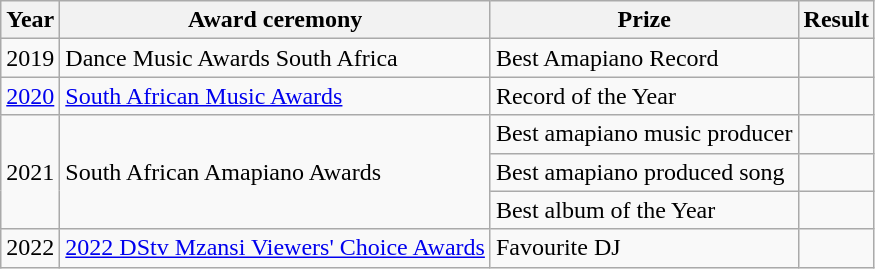<table class ="wikitable">
<tr>
<th>Year</th>
<th>Award ceremony</th>
<th>Prize</th>
<th>Result</th>
</tr>
<tr>
<td>2019</td>
<td>Dance Music Awards South Africa</td>
<td>Best Amapiano Record</td>
<td><br></td>
</tr>
<tr>
<td><a href='#'>2020</a></td>
<td><a href='#'>South African Music Awards</a></td>
<td>Record of the Year</td>
<td></td>
</tr>
<tr>
<td rowspan="3">2021</td>
<td rowspan="3">South African Amapiano Awards</td>
<td>Best amapiano music producer</td>
<td></td>
</tr>
<tr>
<td>Best amapiano produced song</td>
<td></td>
</tr>
<tr>
<td>Best album of the Year</td>
<td></td>
</tr>
<tr>
<td>2022</td>
<td><a href='#'>2022 DStv Mzansi Viewers' Choice Awards</a></td>
<td>Favourite DJ</td>
<td></td>
</tr>
</table>
